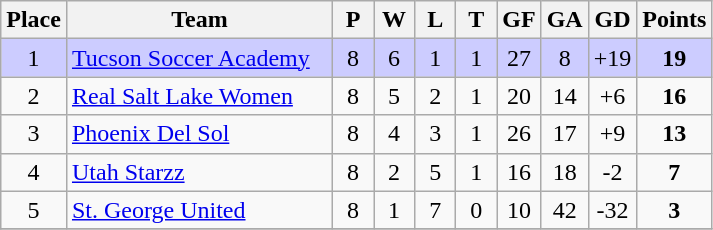<table class="wikitable" style="text-align:center;">
<tr>
<th>Place</th>
<th width="170">Team</th>
<th width="20">P</th>
<th width="20">W</th>
<th width="20">L</th>
<th width="20">T</th>
<th width="20">GF</th>
<th width="20">GA</th>
<th width="25">GD</th>
<th>Points</th>
</tr>
<tr bgcolor=#ccccff>
<td>1</td>
<td style="text-align:left;"><a href='#'>Tucson Soccer Academy</a></td>
<td>8</td>
<td>6</td>
<td>1</td>
<td>1</td>
<td>27</td>
<td>8</td>
<td>+19</td>
<td><strong>19</strong></td>
</tr>
<tr>
<td>2</td>
<td style="text-align:left;"><a href='#'>Real Salt Lake Women</a></td>
<td>8</td>
<td>5</td>
<td>2</td>
<td>1</td>
<td>20</td>
<td>14</td>
<td>+6</td>
<td><strong>16</strong></td>
</tr>
<tr>
<td>3</td>
<td style="text-align:left;"><a href='#'>Phoenix Del Sol</a></td>
<td>8</td>
<td>4</td>
<td>3</td>
<td>1</td>
<td>26</td>
<td>17</td>
<td>+9</td>
<td><strong>13</strong></td>
</tr>
<tr>
<td>4</td>
<td style="text-align:left;"><a href='#'>Utah Starzz</a></td>
<td>8</td>
<td>2</td>
<td>5</td>
<td>1</td>
<td>16</td>
<td>18</td>
<td>-2</td>
<td><strong>7</strong></td>
</tr>
<tr>
<td>5</td>
<td style="text-align:left;"><a href='#'>St. George United</a></td>
<td>8</td>
<td>1</td>
<td>7</td>
<td>0</td>
<td>10</td>
<td>42</td>
<td>-32</td>
<td><strong>3</strong></td>
</tr>
<tr>
</tr>
</table>
